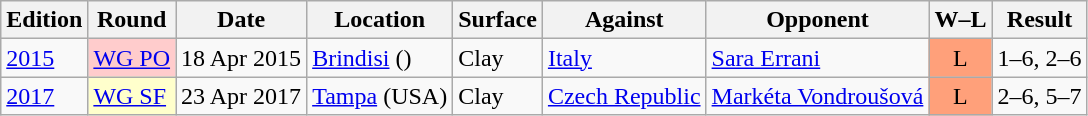<table class="wikitable">
<tr>
<th>Edition</th>
<th>Round</th>
<th>Date</th>
<th>Location</th>
<th>Surface</th>
<th>Against</th>
<th>Opponent</th>
<th class="unsortable">W–L</th>
<th>Result</th>
</tr>
<tr>
<td><a href='#'>2015</a></td>
<td bgcolor=ffcccc><a href='#'>WG PO</a></td>
<td>18 Apr 2015</td>
<td><a href='#'>Brindisi</a> ()</td>
<td>Clay</td>
<td> <a href='#'>Italy</a></td>
<td><a href='#'>Sara Errani</a></td>
<td style="text-align:center; background:#FFA07A;">L</td>
<td>1–6, 2–6</td>
</tr>
<tr>
<td><a href='#'>2017</a></td>
<td bgcolor=ffffcc><a href='#'>WG SF</a></td>
<td>23 Apr 2017</td>
<td><a href='#'>Tampa</a> (USA)</td>
<td>Clay</td>
<td> <a href='#'>Czech Republic</a></td>
<td><a href='#'>Markéta Vondroušová</a></td>
<td style="text-align:center; background:#FFA07A;">L</td>
<td>2–6, 5–7</td>
</tr>
</table>
